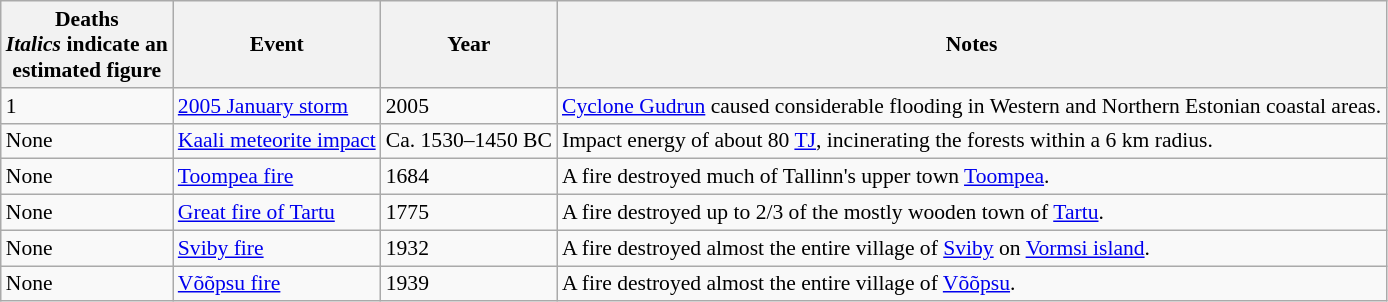<table class="wikitable sortable" style="font-size:90%;">
<tr>
<th data-sort-type="number">Deaths <div><em>Italics</em> indicate an<br>estimated figure</div></th>
<th>Event</th>
<th>Year</th>
<th>Notes</th>
</tr>
<tr>
<td>1</td>
<td><a href='#'>2005 January storm</a></td>
<td>2005</td>
<td><a href='#'>Cyclone Gudrun</a> caused considerable flooding in Western and Northern Estonian coastal areas.</td>
</tr>
<tr>
<td>None</td>
<td><a href='#'>Kaali meteorite impact</a></td>
<td>Ca. 1530–1450 BC</td>
<td>Impact energy of about 80 <a href='#'>TJ</a>, incinerating the forests within a 6 km radius.</td>
</tr>
<tr>
<td>None</td>
<td><a href='#'>Toompea fire</a></td>
<td>1684</td>
<td>A fire destroyed much of Tallinn's upper town <a href='#'>Toompea</a>.</td>
</tr>
<tr>
<td>None</td>
<td><a href='#'>Great fire of Tartu</a></td>
<td>1775</td>
<td>A fire destroyed up to 2/3 of the mostly wooden town of <a href='#'>Tartu</a>.</td>
</tr>
<tr>
<td>None</td>
<td><a href='#'>Sviby fire</a></td>
<td>1932</td>
<td>A fire destroyed almost the entire village of <a href='#'>Sviby</a> on <a href='#'>Vormsi island</a>.</td>
</tr>
<tr>
<td>None</td>
<td><a href='#'>Võõpsu fire</a></td>
<td>1939</td>
<td>A fire destroyed almost the entire village of <a href='#'>Võõpsu</a>.</td>
</tr>
</table>
